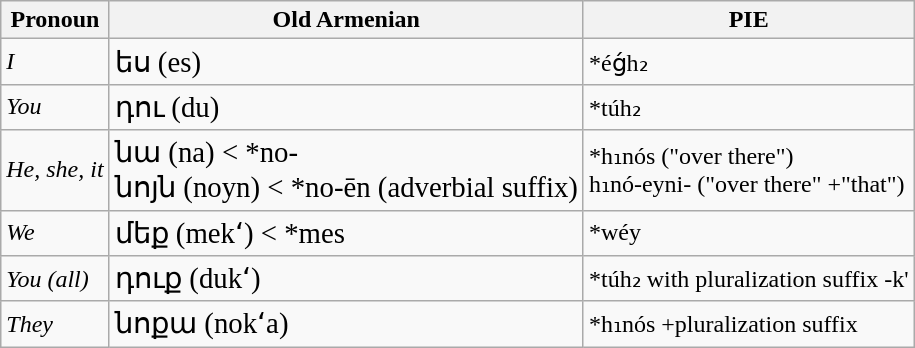<table class="wikitable sortable">
<tr>
<th>Pronoun</th>
<th>Old Armenian</th>
<th>PIE</th>
</tr>
<tr>
<td><em>I</em></td>
<td><big>ես (es)</big></td>
<td>*éǵh₂</td>
</tr>
<tr>
<td><em>You</em></td>
<td><big>դու (du)</big></td>
<td>*túh₂</td>
</tr>
<tr>
<td><em>He, she, it</em></td>
<td><big>նա (na) < *no-</big><br><big>նոյն (noyn) < *no-ēn (adverbial suffix)</big></td>
<td>*h₁nós ("over there")<br>h₁nó-eyni- ("over there" +"that")</td>
</tr>
<tr>
<td><em>We</em></td>
<td><big>մեք (mekʻ) < *mes</big></td>
<td>*wéy</td>
</tr>
<tr>
<td><em>You (all)</em></td>
<td><big>դուք (dukʻ)</big></td>
<td>*túh₂ with pluralization suffix -k'</td>
</tr>
<tr>
<td><em>They</em></td>
<td><big>նոքա (nokʻa)</big></td>
<td>*h₁nós +pluralization suffix</td>
</tr>
</table>
